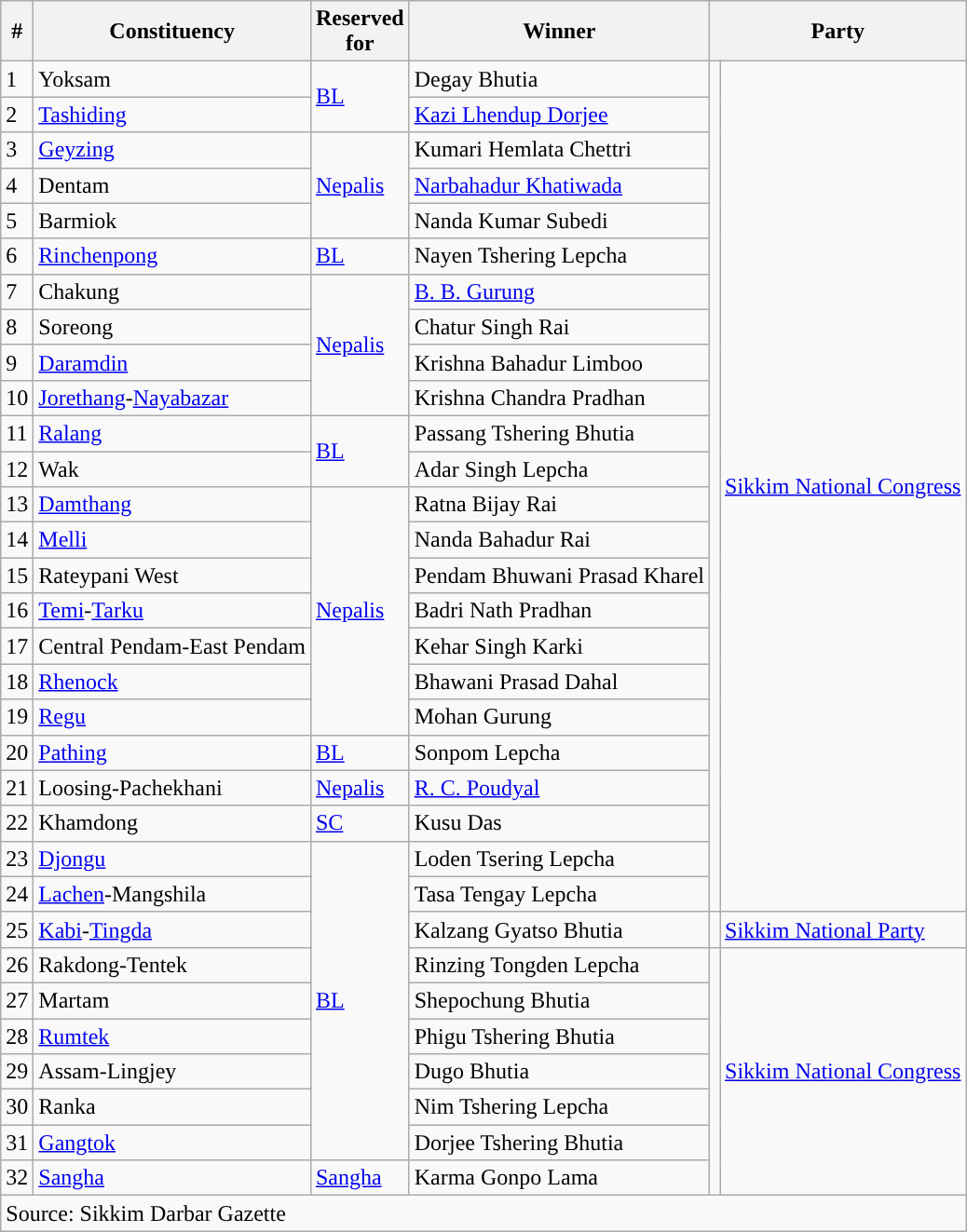<table class="wikitable sortable">
<tr>
<th>#</th>
<th>Constituency</th>
<th>Reserved<br>for</th>
<th>Winner</th>
<th colspan=2>Party</th>
</tr>
<tr>
<td>1</td>
<td>Yoksam</td>
<td rowspan=2><a href='#'>BL</a></td>
<td>Degay Bhutia</td>
<td rowspan=24 style="background-color: "></td>
<td rowspan=24><a href='#'>Sikkim National Congress</a></td>
</tr>
<tr>
<td>2</td>
<td><a href='#'>Tashiding</a></td>
<td><a href='#'>Kazi Lhendup Dorjee</a></td>
</tr>
<tr>
<td>3</td>
<td><a href='#'>Geyzing</a></td>
<td rowspan=3><a href='#'>Nepalis</a></td>
<td>Kumari Hemlata Chettri</td>
</tr>
<tr>
<td>4</td>
<td>Dentam</td>
<td><a href='#'>Narbahadur Khatiwada</a></td>
</tr>
<tr>
<td>5</td>
<td>Barmiok</td>
<td>Nanda Kumar Subedi</td>
</tr>
<tr>
<td>6</td>
<td><a href='#'>Rinchenpong</a></td>
<td><a href='#'>BL</a></td>
<td>Nayen Tshering Lepcha</td>
</tr>
<tr>
<td>7</td>
<td>Chakung</td>
<td rowspan=4><a href='#'>Nepalis</a></td>
<td><a href='#'>B. B. Gurung</a></td>
</tr>
<tr>
<td>8</td>
<td>Soreong</td>
<td>Chatur Singh Rai</td>
</tr>
<tr>
<td>9</td>
<td><a href='#'>Daramdin</a></td>
<td>Krishna Bahadur Limboo</td>
</tr>
<tr>
<td>10</td>
<td><a href='#'>Jorethang</a>-<a href='#'>Nayabazar</a></td>
<td>Krishna Chandra Pradhan</td>
</tr>
<tr>
<td>11</td>
<td><a href='#'>Ralang</a></td>
<td rowspan=2><a href='#'>BL</a></td>
<td>Passang Tshering Bhutia</td>
</tr>
<tr>
<td>12</td>
<td>Wak</td>
<td>Adar Singh Lepcha</td>
</tr>
<tr>
<td>13</td>
<td><a href='#'>Damthang</a></td>
<td rowspan=7><a href='#'>Nepalis</a></td>
<td>Ratna Bijay Rai</td>
</tr>
<tr>
<td>14</td>
<td><a href='#'>Melli</a></td>
<td>Nanda Bahadur Rai</td>
</tr>
<tr>
<td>15</td>
<td>Rateypani West</td>
<td>Pendam Bhuwani Prasad Kharel</td>
</tr>
<tr>
<td>16</td>
<td><a href='#'>Temi</a>-<a href='#'>Tarku</a></td>
<td>Badri Nath Pradhan</td>
</tr>
<tr>
<td>17</td>
<td>Central Pendam-East Pendam</td>
<td>Kehar Singh Karki</td>
</tr>
<tr>
<td>18</td>
<td><a href='#'>Rhenock</a></td>
<td>Bhawani Prasad Dahal</td>
</tr>
<tr>
<td>19</td>
<td><a href='#'>Regu</a></td>
<td>Mohan Gurung</td>
</tr>
<tr>
<td>20</td>
<td><a href='#'>Pathing</a></td>
<td><a href='#'>BL</a></td>
<td>Sonpom Lepcha</td>
</tr>
<tr>
<td>21</td>
<td>Loosing-Pachekhani</td>
<td><a href='#'>Nepalis</a></td>
<td><a href='#'>R. C. Poudyal</a></td>
</tr>
<tr>
<td>22</td>
<td>Khamdong</td>
<td><a href='#'>SC</a></td>
<td>Kusu Das</td>
</tr>
<tr>
<td>23</td>
<td><a href='#'>Djongu</a></td>
<td rowspan=9><a href='#'>BL</a></td>
<td>Loden Tsering Lepcha</td>
</tr>
<tr>
<td>24</td>
<td><a href='#'>Lachen</a>-Mangshila</td>
<td>Tasa Tengay Lepcha</td>
</tr>
<tr>
<td>25</td>
<td><a href='#'>Kabi</a>-<a href='#'>Tingda</a></td>
<td>Kalzang Gyatso Bhutia</td>
<td style="background-color: "></td>
<td><a href='#'>Sikkim National Party</a></td>
</tr>
<tr>
<td>26</td>
<td>Rakdong-Tentek</td>
<td>Rinzing Tongden Lepcha</td>
<td rowspan=7 style="background-color: "></td>
<td rowspan=7><a href='#'>Sikkim National Congress</a></td>
</tr>
<tr>
<td>27</td>
<td>Martam</td>
<td>Shepochung Bhutia</td>
</tr>
<tr>
<td>28</td>
<td><a href='#'>Rumtek</a></td>
<td>Phigu Tshering Bhutia</td>
</tr>
<tr>
<td>29</td>
<td>Assam-Lingjey</td>
<td>Dugo Bhutia</td>
</tr>
<tr>
<td>30</td>
<td>Ranka</td>
<td>Nim Tshering Lepcha</td>
</tr>
<tr>
<td>31</td>
<td><a href='#'>Gangtok</a></td>
<td>Dorjee Tshering Bhutia</td>
</tr>
<tr>
<td>32</td>
<td><a href='#'>Sangha</a></td>
<td><a href='#'>Sangha</a></td>
<td>Karma Gonpo Lama</td>
</tr>
<tr class="sortbottom">
<td colspan=6>Source: Sikkim Darbar Gazette</td>
</tr>
</table>
